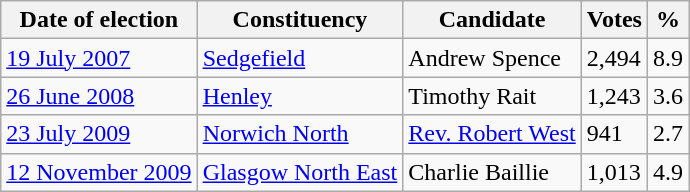<table class="wikitable">
<tr>
<th>Date of election</th>
<th>Constituency</th>
<th>Candidate</th>
<th>Votes</th>
<th>%</th>
</tr>
<tr>
<td><a href='#'>19 July 2007</a></td>
<td><a href='#'>Sedgefield</a></td>
<td>Andrew Spence</td>
<td>2,494</td>
<td>8.9</td>
</tr>
<tr>
<td><a href='#'>26 June 2008</a></td>
<td><a href='#'>Henley</a></td>
<td>Timothy Rait</td>
<td>1,243</td>
<td>3.6</td>
</tr>
<tr>
<td><a href='#'>23 July 2009</a></td>
<td><a href='#'>Norwich North</a></td>
<td><a href='#'>Rev. Robert West</a></td>
<td>941</td>
<td>2.7</td>
</tr>
<tr>
<td><a href='#'>12 November 2009</a></td>
<td><a href='#'>Glasgow North East</a></td>
<td>Charlie Baillie</td>
<td>1,013</td>
<td>4.9</td>
</tr>
</table>
